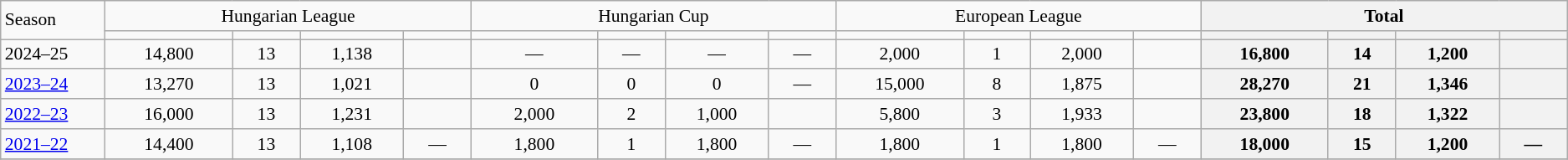<table class="wikitable" style="font-size:90%; text-align:center">
<tr>
<td rowspan="2" width=80 align="left">Season</td>
<td colspan="4" align="center">Hungarian League</td>
<td colspan="4" align="center">Hungarian Cup</td>
<td colspan="4" align="center">European League</td>
<th colspan="4" align="center">Total</th>
</tr>
<tr>
<td width=100></td>
<td width=50></td>
<td width=80></td>
<td width=50></td>
<td width=100></td>
<td width=50></td>
<td width=80></td>
<td width=50></td>
<td width=100></td>
<td width=50></td>
<td width=80></td>
<td width=50></td>
<th width=100></th>
<th width=50></th>
<th width=80></th>
<th width=50></th>
</tr>
<tr>
<td align="left">2024–25</td>
<td>14,800</td>
<td>13</td>
<td>1,138</td>
<td> </td>
<td>—</td>
<td>—</td>
<td>—</td>
<td>— </td>
<td>2,000</td>
<td>1</td>
<td>2,000</td>
<td> </td>
<th>16,800</th>
<th>14</th>
<th>1,200</th>
<th> </th>
</tr>
<tr>
<td align="left"><a href='#'>2023–24</a></td>
<td>13,270</td>
<td>13</td>
<td>1,021</td>
<td> </td>
<td>0</td>
<td>0</td>
<td>0</td>
<td>— </td>
<td>15,000</td>
<td>8</td>
<td>1,875</td>
<td> </td>
<th>28,270</th>
<th>21</th>
<th>1,346</th>
<th> </th>
</tr>
<tr>
<td align="left"><a href='#'>2022–23</a></td>
<td>16,000</td>
<td>13</td>
<td>1,231</td>
<td> </td>
<td>2,000</td>
<td>2</td>
<td>1,000</td>
<td> </td>
<td>5,800</td>
<td>3</td>
<td>1,933</td>
<td> </td>
<th>23,800</th>
<th>18</th>
<th>1,322</th>
<th> </th>
</tr>
<tr>
<td align="left"><a href='#'>2021–22</a></td>
<td>14,400</td>
<td>13</td>
<td>1,108</td>
<td>— </td>
<td>1,800</td>
<td>1</td>
<td>1,800</td>
<td>— </td>
<td>1,800</td>
<td>1</td>
<td>1,800</td>
<td>— </td>
<th>18,000</th>
<th>15</th>
<th>1,200</th>
<th>— </th>
</tr>
<tr>
</tr>
</table>
